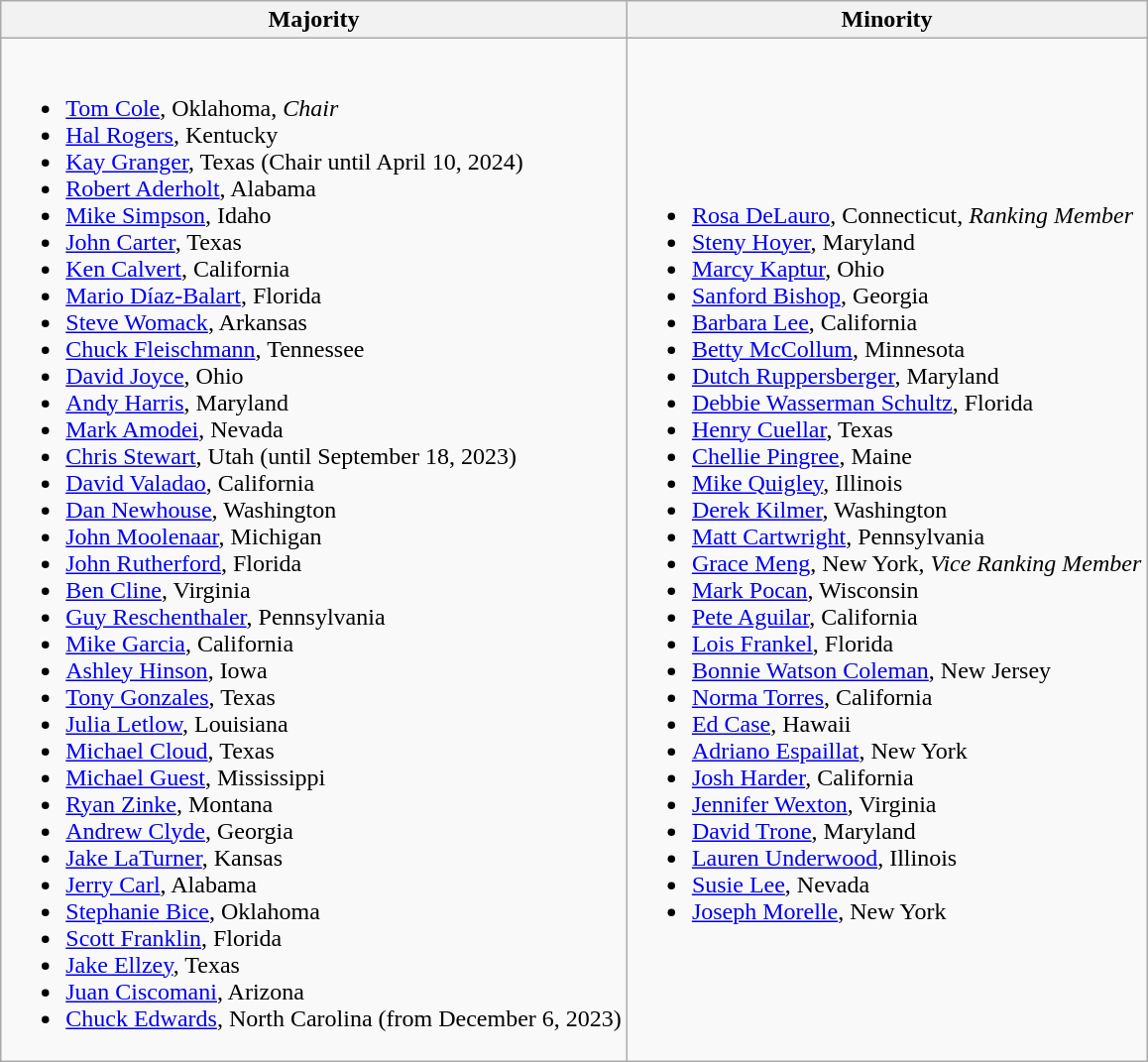<table class=wikitable>
<tr>
<th>Majority</th>
<th>Minority</th>
</tr>
<tr>
<td><br><ul><li><a href='#'>Tom Cole</a>, Oklahoma, <em>Chair</em></li><li><a href='#'>Hal Rogers</a>, Kentucky</li><li><a href='#'>Kay Granger</a>, Texas (Chair until April 10, 2024)</li><li><a href='#'>Robert Aderholt</a>, Alabama</li><li><a href='#'>Mike Simpson</a>, Idaho</li><li><a href='#'>John Carter</a>, Texas</li><li><a href='#'>Ken Calvert</a>, California</li><li><a href='#'>Mario Díaz-Balart</a>, Florida</li><li><a href='#'>Steve Womack</a>, Arkansas</li><li><a href='#'>Chuck Fleischmann</a>, Tennessee</li><li><a href='#'>David Joyce</a>, Ohio</li><li><a href='#'>Andy Harris</a>, Maryland</li><li><a href='#'>Mark Amodei</a>, Nevada</li><li><a href='#'>Chris Stewart</a>, Utah (until September 18, 2023)</li><li><a href='#'>David Valadao</a>, California</li><li><a href='#'>Dan Newhouse</a>, Washington</li><li><a href='#'>John Moolenaar</a>, Michigan</li><li><a href='#'>John Rutherford</a>, Florida</li><li><a href='#'>Ben Cline</a>, Virginia</li><li><a href='#'>Guy Reschenthaler</a>, Pennsylvania</li><li><a href='#'>Mike Garcia</a>, California</li><li><a href='#'>Ashley Hinson</a>, Iowa</li><li><a href='#'>Tony Gonzales</a>, Texas</li><li><a href='#'>Julia Letlow</a>, Louisiana</li><li><a href='#'>Michael Cloud</a>, Texas</li><li><a href='#'>Michael Guest</a>, Mississippi</li><li><a href='#'>Ryan Zinke</a>, Montana</li><li><a href='#'>Andrew Clyde</a>, Georgia</li><li><a href='#'>Jake LaTurner</a>, Kansas</li><li><a href='#'>Jerry Carl</a>, Alabama</li><li><a href='#'>Stephanie Bice</a>, Oklahoma</li><li><a href='#'>Scott Franklin</a>, Florida</li><li><a href='#'>Jake Ellzey</a>, Texas</li><li><a href='#'>Juan Ciscomani</a>, Arizona</li><li><a href='#'>Chuck Edwards</a>, North Carolina (from December 6, 2023)</li></ul></td>
<td><br><ul><li><a href='#'>Rosa DeLauro</a>, Connecticut, <em>Ranking Member</em></li><li><a href='#'>Steny Hoyer</a>, Maryland</li><li><a href='#'>Marcy Kaptur</a>, Ohio</li><li><a href='#'>Sanford Bishop</a>, Georgia</li><li><a href='#'>Barbara Lee</a>, California</li><li><a href='#'>Betty McCollum</a>, Minnesota</li><li><a href='#'>Dutch Ruppersberger</a>, Maryland</li><li><a href='#'>Debbie Wasserman Schultz</a>, Florida</li><li><a href='#'>Henry Cuellar</a>, Texas</li><li><a href='#'>Chellie Pingree</a>, Maine</li><li><a href='#'>Mike Quigley</a>, Illinois</li><li><a href='#'>Derek Kilmer</a>, Washington</li><li><a href='#'>Matt Cartwright</a>, Pennsylvania</li><li><a href='#'>Grace Meng</a>, New York, <em>Vice Ranking Member</em></li><li><a href='#'>Mark Pocan</a>, Wisconsin</li><li><a href='#'>Pete Aguilar</a>, California</li><li><a href='#'>Lois Frankel</a>, Florida</li><li><a href='#'>Bonnie Watson Coleman</a>, New Jersey</li><li><a href='#'>Norma Torres</a>, California</li><li><a href='#'>Ed Case</a>, Hawaii</li><li><a href='#'>Adriano Espaillat</a>, New York</li><li><a href='#'>Josh Harder</a>, California</li><li><a href='#'>Jennifer Wexton</a>, Virginia</li><li><a href='#'>David Trone</a>, Maryland</li><li><a href='#'>Lauren Underwood</a>, Illinois</li><li><a href='#'>Susie Lee</a>, Nevada</li><li><a href='#'>Joseph Morelle</a>, New York</li></ul></td>
</tr>
</table>
